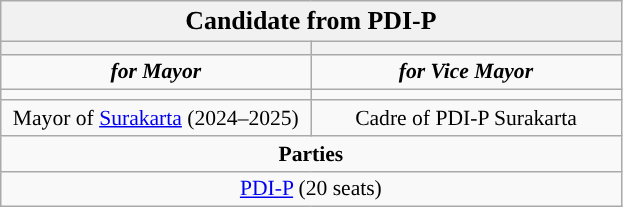<table class="wikitable" style="font-size:90%; text-align:center;">
<tr>
<td colspan=2 style="background:#f1f1f1;"><strong><big> Candidate from PDI-P</big></strong></td>
</tr>
<tr>
<th style="width:3em; font-size:135%; background:#"><a href='#'></a></th>
<th style="width:3em; font-size:135%; background:#"><a href='#'></a></th>
</tr>
<tr style="color:#000; font-size:100%; background:#">
<td style="width:3em; width:200px;"><strong><em>for Mayor</em></strong></td>
<td style="width:3em; width:200px;"><strong><em>for Vice Mayor</em></strong></td>
</tr>
<tr>
<td></td>
<td></td>
</tr>
<tr>
<td>Mayor of <a href='#'>Surakarta</a> (2024–2025)</td>
<td>Cadre of PDI-P Surakarta</td>
</tr>
<tr>
<td colspan=2 style="background:#"><strong>Parties</strong></td>
</tr>
<tr>
<td colspan=2> <a href='#'>PDI-P</a> (20 seats)</td>
</tr>
</table>
